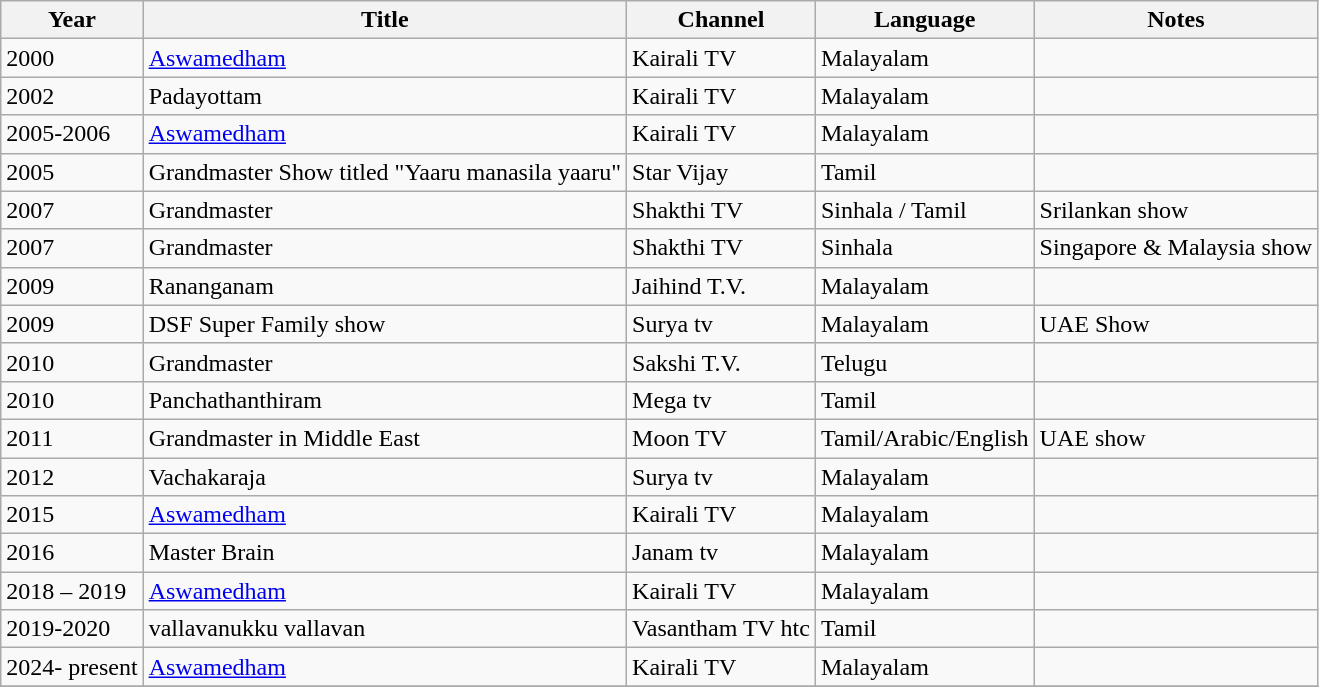<table class="wikitable sortable">
<tr>
<th>Year</th>
<th>Title</th>
<th>Channel</th>
<th>Language</th>
<th>Notes</th>
</tr>
<tr>
<td>2000</td>
<td><a href='#'>Aswamedham</a></td>
<td>Kairali TV</td>
<td>Malayalam</td>
<td></td>
</tr>
<tr>
<td>2002</td>
<td>Padayottam</td>
<td>Kairali TV</td>
<td>Malayalam</td>
<td></td>
</tr>
<tr>
<td>2005-2006</td>
<td><a href='#'>Aswamedham</a></td>
<td>Kairali TV</td>
<td>Malayalam</td>
<td></td>
</tr>
<tr>
<td>2005</td>
<td>Grandmaster Show titled "Yaaru manasila yaaru"</td>
<td>Star Vijay</td>
<td>Tamil</td>
<td></td>
</tr>
<tr>
<td>2007</td>
<td>Grandmaster</td>
<td>Shakthi TV</td>
<td>Sinhala / Tamil</td>
<td>Srilankan show</td>
</tr>
<tr>
<td>2007</td>
<td>Grandmaster</td>
<td>Shakthi TV</td>
<td>Sinhala</td>
<td>Singapore & Malaysia show</td>
</tr>
<tr>
<td>2009</td>
<td>Rananganam</td>
<td>Jaihind T.V.</td>
<td>Malayalam</td>
<td></td>
</tr>
<tr>
<td>2009</td>
<td>DSF Super Family show</td>
<td>Surya tv</td>
<td>Malayalam</td>
<td>UAE Show</td>
</tr>
<tr>
<td>2010</td>
<td>Grandmaster</td>
<td>Sakshi T.V.</td>
<td>Telugu</td>
<td></td>
</tr>
<tr>
<td>2010</td>
<td>Panchathanthiram</td>
<td>Mega tv</td>
<td>Tamil</td>
<td></td>
</tr>
<tr>
<td>2011</td>
<td>Grandmaster in Middle East</td>
<td>Moon TV</td>
<td>Tamil/Arabic/English</td>
<td>UAE show</td>
</tr>
<tr>
<td>2012</td>
<td>Vachakaraja</td>
<td>Surya tv</td>
<td>Malayalam</td>
<td></td>
</tr>
<tr>
<td>2015</td>
<td><a href='#'>Aswamedham</a></td>
<td>Kairali TV</td>
<td>Malayalam</td>
<td></td>
</tr>
<tr>
<td>2016</td>
<td>Master Brain</td>
<td>Janam tv</td>
<td>Malayalam</td>
<td></td>
</tr>
<tr>
<td>2018 – 2019</td>
<td><a href='#'>Aswamedham</a></td>
<td>Kairali TV</td>
<td>Malayalam</td>
<td></td>
</tr>
<tr>
<td>2019-2020</td>
<td>vallavanukku vallavan</td>
<td>Vasantham TV htc</td>
<td>Tamil</td>
<td></td>
</tr>
<tr>
<td>2024- present</td>
<td><a href='#'>Aswamedham</a></td>
<td>Kairali TV</td>
<td>Malayalam</td>
<td></td>
</tr>
<tr>
</tr>
</table>
